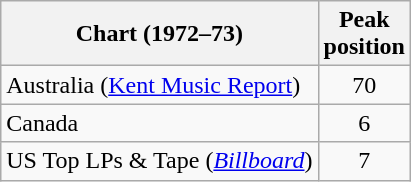<table class="wikitable">
<tr>
<th>Chart (1972–73)</th>
<th>Peak<br> position</th>
</tr>
<tr>
<td>Australia (<a href='#'>Kent Music Report</a>)</td>
<td align="center">70</td>
</tr>
<tr>
<td>Canada</td>
<td align="center">6</td>
</tr>
<tr>
<td>US Top LPs & Tape (<em><a href='#'>Billboard</a></em>)</td>
<td align="center">7</td>
</tr>
</table>
